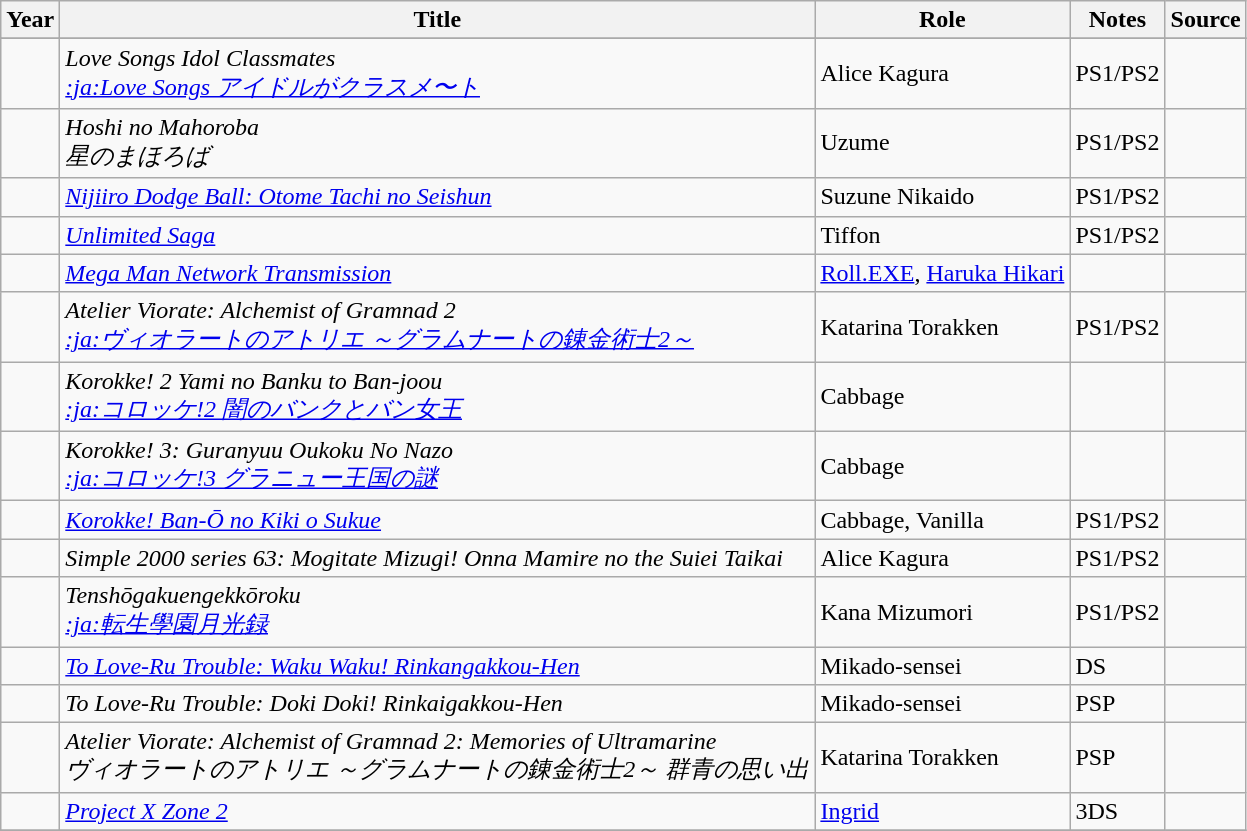<table class="wikitable sortable plainrowheaders">
<tr>
<th>Year</th>
<th>Title</th>
<th>Role</th>
<th class="unsortable">Notes</th>
<th class="unsortable">Source</th>
</tr>
<tr>
</tr>
<tr>
<td></td>
<td><em>Love Songs Idol Classmates<br><a href='#'>:ja:Love Songs アイドルがクラスメ〜ト</a></em></td>
<td>Alice Kagura</td>
<td>PS1/PS2</td>
<td></td>
</tr>
<tr>
<td></td>
<td><em>Hoshi no Mahoroba<br>星のまほろば</em></td>
<td>Uzume</td>
<td>PS1/PS2</td>
<td></td>
</tr>
<tr>
<td></td>
<td><em><a href='#'>Nijiiro Dodge Ball: Otome Tachi no Seishun</a></em></td>
<td>Suzune Nikaido</td>
<td>PS1/PS2</td>
<td></td>
</tr>
<tr>
<td></td>
<td><em><a href='#'>Unlimited Saga</a></em></td>
<td>Tiffon</td>
<td>PS1/PS2</td>
<td></td>
</tr>
<tr>
<td></td>
<td><em><a href='#'>Mega Man Network Transmission</a></em></td>
<td><a href='#'>Roll.EXE</a>, <a href='#'>Haruka Hikari</a></td>
<td></td>
<td></td>
</tr>
<tr>
<td></td>
<td><em>Atelier Viorate: Alchemist of Gramnad 2<br><a href='#'>:ja:ヴィオラートのアトリエ ～グラムナートの錬金術士2～</a></em></td>
<td>Katarina Torakken</td>
<td>PS1/PS2</td>
<td></td>
</tr>
<tr>
<td></td>
<td><em>Korokke! 2 Yami no Banku to Ban-joou<br><a href='#'>:ja:コロッケ!2 闇のバンクとバン女王</a></em></td>
<td>Cabbage</td>
<td></td>
<td></td>
</tr>
<tr>
<td></td>
<td><em>Korokke! 3: Guranyuu Oukoku No Nazo<br><a href='#'>:ja:コロッケ!3 グラニュー王国の謎</a></em></td>
<td>Cabbage</td>
<td></td>
<td></td>
</tr>
<tr>
<td></td>
<td><em><a href='#'>Korokke! Ban-Ō no Kiki o Sukue</a></em></td>
<td>Cabbage, Vanilla</td>
<td>PS1/PS2</td>
<td></td>
</tr>
<tr>
<td></td>
<td><em>Simple 2000 series 63: Mogitate Mizugi! Onna Mamire no the Suiei Taikai</em></td>
<td>Alice Kagura</td>
<td>PS1/PS2</td>
<td></td>
</tr>
<tr>
<td></td>
<td><em>Tenshōgakuengekkōroku<br><a href='#'>:ja:転生學園月光録</a></em></td>
<td>Kana Mizumori</td>
<td>PS1/PS2</td>
<td></td>
</tr>
<tr>
<td></td>
<td><em><a href='#'>To Love-Ru Trouble: Waku Waku! Rinkangakkou-Hen</a></em></td>
<td>Mikado-sensei</td>
<td>DS</td>
<td></td>
</tr>
<tr>
<td></td>
<td><em>To Love-Ru Trouble: Doki Doki! Rinkaigakkou-Hen</em></td>
<td>Mikado-sensei</td>
<td>PSP</td>
<td></td>
</tr>
<tr>
<td></td>
<td><em>Atelier Viorate: Alchemist of Gramnad 2: Memories of Ultramarine<br>ヴィオラートのアトリエ ～グラムナートの錬金術士2～ 群青の思い出</em></td>
<td>Katarina Torakken</td>
<td>PSP</td>
<td></td>
</tr>
<tr>
<td></td>
<td><em><a href='#'>Project X Zone 2</a></em></td>
<td><a href='#'>Ingrid</a></td>
<td>3DS</td>
<td></td>
</tr>
<tr>
</tr>
</table>
